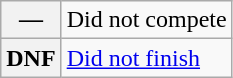<table class="wikitable">
<tr>
<th scope="row">—</th>
<td>Did not compete</td>
</tr>
<tr>
<th scope="row">DNF</th>
<td><a href='#'>Did not finish</a></td>
</tr>
</table>
